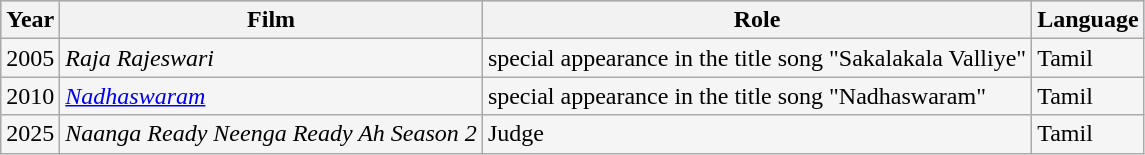<table class="wikitable sortable" style="background:#f5f5f5;">
<tr style="background:#B0C4DE;">
<th>Year</th>
<th>Film</th>
<th>Role</th>
<th>Language</th>
</tr>
<tr>
<td>2005</td>
<td><em>Raja Rajeswari</em></td>
<td>special appearance in the title song "Sakalakala Valliye"</td>
<td>Tamil</td>
</tr>
<tr>
<td>2010</td>
<td><em><a href='#'>Nadhaswaram</a></em></td>
<td>special appearance in the title song "Nadhaswaram"</td>
<td>Tamil</td>
</tr>
<tr>
<td>2025</td>
<td><em>Naanga Ready Neenga Ready Ah Season 2</em></td>
<td>Judge</td>
<td>Tamil</td>
</tr>
</table>
